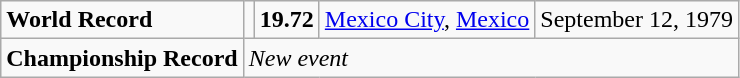<table class="wikitable">
<tr>
<td><strong>World Record</strong></td>
<td></td>
<td><strong>19.72</strong></td>
<td><a href='#'>Mexico City</a>, <a href='#'>Mexico</a></td>
<td>September 12, 1979</td>
</tr>
<tr>
<td><strong>Championship Record</strong></td>
<td colspan="4"><em>New event</em></td>
</tr>
</table>
